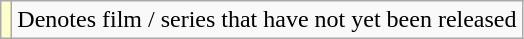<table class="wikitable">
<tr>
<td style="background:#ffc;"></td>
<td>Denotes film / series that have not yet been released</td>
</tr>
</table>
